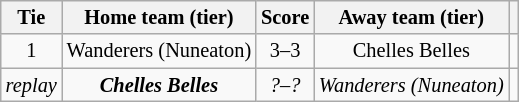<table class="wikitable" style="text-align:center; font-size:85%">
<tr>
<th>Tie</th>
<th>Home team (tier)</th>
<th>Score</th>
<th>Away team (tier)</th>
<th></th>
</tr>
<tr>
<td align="center">1</td>
<td>Wanderers (Nuneaton)</td>
<td align="center">3–3 </td>
<td>Chelles Belles</td>
<td></td>
</tr>
<tr>
<td align="center"><em>replay</em></td>
<td><strong><em>Chelles Belles</em></strong></td>
<td align="center"><em>?–?</em></td>
<td><em>Wanderers (Nuneaton)</em></td>
<td></td>
</tr>
</table>
